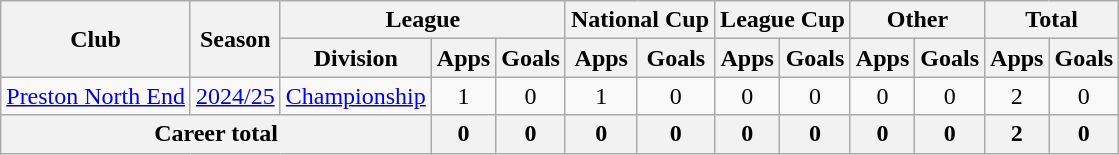<table class=wikitable style=text-align:center>
<tr>
<th rowspan=2>Club</th>
<th rowspan=2>Season</th>
<th colspan=3>League</th>
<th colspan=2>National Cup</th>
<th colspan=2>League Cup</th>
<th colspan=2>Other</th>
<th colspan=2>Total</th>
</tr>
<tr>
<th>Division</th>
<th>Apps</th>
<th>Goals</th>
<th>Apps</th>
<th>Goals</th>
<th>Apps</th>
<th>Goals</th>
<th>Apps</th>
<th>Goals</th>
<th>Apps</th>
<th>Goals</th>
</tr>
<tr>
<td><a href='#'>Preston North End</a></td>
<td><a href='#'>2024/25</a></td>
<td><a href='#'>Championship</a></td>
<td>1</td>
<td>0</td>
<td>1</td>
<td>0</td>
<td>0</td>
<td>0</td>
<td>0</td>
<td>0</td>
<td>2</td>
<td>0</td>
</tr>
<tr>
<th colspan=3>Career total</th>
<th>0</th>
<th>0</th>
<th>0</th>
<th>0</th>
<th>0</th>
<th>0</th>
<th>0</th>
<th>0</th>
<th>2</th>
<th>0</th>
</tr>
</table>
